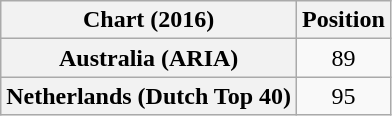<table class="wikitable sortable plainrowheaders" style="text-align:center">
<tr>
<th scope="col">Chart (2016)</th>
<th scope="col">Position</th>
</tr>
<tr>
<th scope="row">Australia (ARIA)</th>
<td>89</td>
</tr>
<tr>
<th scope="row">Netherlands (Dutch Top 40)</th>
<td>95</td>
</tr>
</table>
